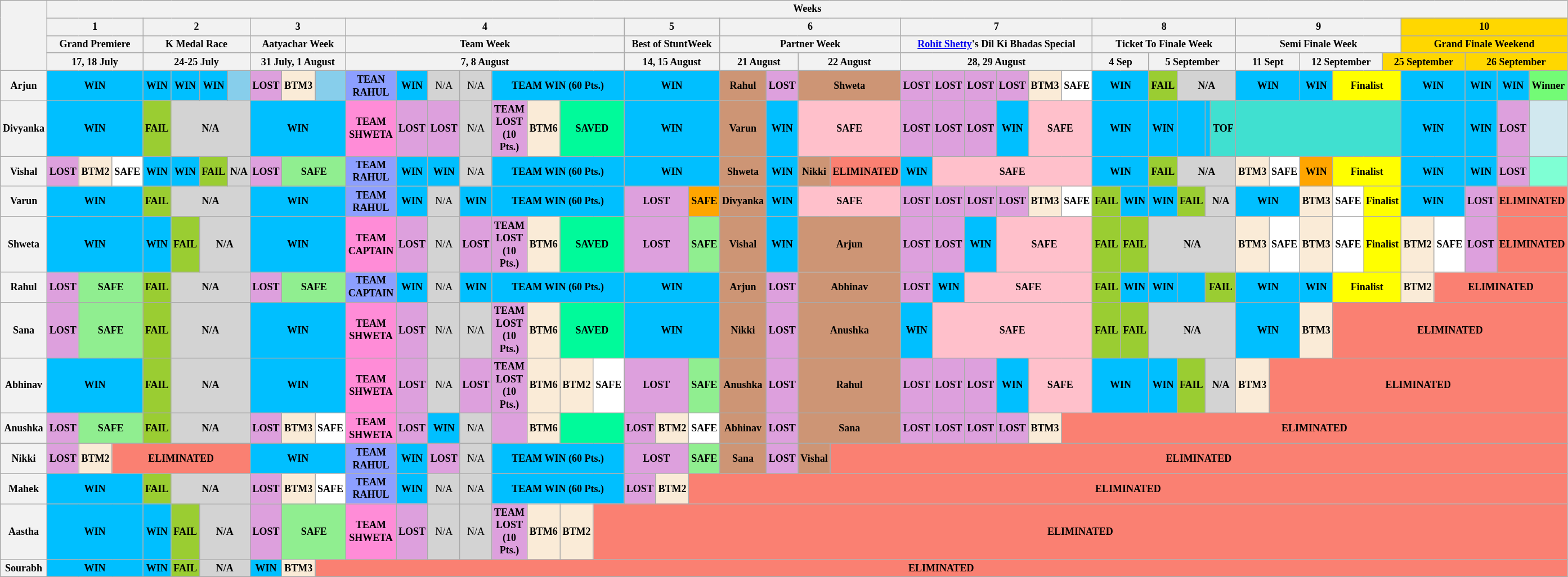<table class="wikitable" border="2" class="wikitable" style="text-align:center; font-size:75%">
<tr>
<th rowspan="4"></th>
<th colspan="49"><strong>Weeks</strong></th>
</tr>
<tr>
<th colspan="3">1</th>
<th colspan="4">2</th>
<th colspan="3">3</th>
<th colspan="8">4</th>
<th colspan="3">5</th>
<th colspan="4">6</th>
<th colspan="6">7</th>
<th colspan="6">8</th>
<th colspan="6">9</th>
<th colspan="6" style="background:gold;">10</th>
</tr>
<tr>
<th colspan="3">Grand Premiere</th>
<th colspan="4">K Medal Race</th>
<th colspan="3">Aatyachar Week</th>
<th colspan="8">Team Week</th>
<th colspan="3">Best of StuntWeek</th>
<th colspan="4">Partner Week</th>
<th colspan="6"><a href='#'>Rohit Shetty</a>'s Dil Ki Bhadas Special</th>
<th colspan="6">Ticket To Finale Week</th>
<th colspan="6">Semi Finale Week</th>
<th colspan="6" style="background:gold;">Grand Finale Weekend</th>
</tr>
<tr>
<th colspan="3">17, 18 July</th>
<th colspan="4">24-25 July</th>
<th colspan="3">31 July, 1 August</th>
<th colspan="8">7, 8 August</th>
<th colspan="3">14, 15 August</th>
<th colspan="2">21 August</th>
<th colspan="2">22 August</th>
<th colspan="6">28, 29 August</th>
<th colspan="2">4 Sep</th>
<th colspan="4">5 September</th>
<th colspan="2">11 Sept</th>
<th colspan="3">12 September</th>
<th colspan="3" style="background:gold;">25 September</th>
<th colspan="4" style="background:gold;">26 September</th>
</tr>
<tr>
<th>Arjun</th>
<td colspan="3" bgcolor="deepskyblue"><strong>WIN</strong></td>
<td colspan="1" bgcolor="deepskyblue"><strong>WIN</strong></td>
<td colspan="1" bgcolor="deepskyblue"><strong>WIN</strong></td>
<td colspan="1" bgcolor="deepskyblue"><strong>WIN</strong></td>
<td colspan="1" bgcolor="skyblue"><strong></strong></td>
<td colspan="1" bgcolor="plum"><strong>LOST</strong></td>
<td colspan="1" bgcolor="antiquewhite"><strong>BTM3</strong></td>
<td colspan="1" bgcolor="skyblue"><strong></strong></td>
<td style="background:#8C9FFF"><strong>TEAN RAHUL</strong></td>
<td colspan="1" bgcolor="deepskyblue"><strong>WIN</strong></td>
<td style="background:lightgrey;">N/A</td>
<td style="background:lightgrey;">N/A</td>
<td colspan="4" bgcolor="deepskyblue"><strong>TEAM WIN (60 Pts.)</strong></td>
<td colspan="3" bgcolor="deepskyblue"><strong>WIN</strong></td>
<td colspan="1" bgcolor="#CD9575"><strong>Rahul</strong></td>
<td style="background:Plum;"><strong>LOST</strong></td>
<td colspan="2" bgcolor="#CD9575"><strong>Shweta</strong></td>
<td style="background:plum;"><strong>LOST</strong></td>
<td style="background:plum;"><strong>LOST</strong></td>
<td style="background:plum;"><strong>LOST</strong></td>
<td style="background:plum;"><strong>LOST</strong></td>
<td colspan="1" bgcolor="antiquewhite"><strong>BTM3</strong></td>
<td colspan="1" bgcolor="white"><strong>SAFE </strong></td>
<td colspan="2" bgcolor="deepskyblue"><strong>WIN</strong></td>
<td bgcolor="yellowgreen "><strong>FAIL</strong></td>
<td colspan="3" bgcolor="lightgrey"><strong>N/A</strong></td>
<td colspan="2" bgcolor="deepskyblue"><strong>WIN</strong></td>
<td colspan="1" bgcolor="deepskyblue"><strong>WIN</strong></td>
<td colspan="3" style="background:yellow ;"><strong>Finalist</strong></td>
<td colspan="2" style="background:deepskyblue ;"><strong>WIN</strong></td>
<td colspan="2" style="background:deepskyblue ;"><strong>WIN</strong></td>
<td style="background:deepskyblue ;"><strong>WIN</strong></td>
<td style="background:#73FB76 ;"><strong>Winner</strong></td>
</tr>
<tr>
<th>Divyanka</th>
<td colspan="3" bgcolor="deepskyblue"><strong>WIN</strong></td>
<td bgcolor="yellowgreen"><strong>FAIL</strong></td>
<td colspan="3" bgcolor="lightgrey"><strong>N/A</strong></td>
<td colspan="3" bgcolor="deepskyblue"><strong>WIN</strong></td>
<td style="background:#FF8CD7;"><strong>TEAM SHWETA</strong></td>
<td colspan="1" bgcolor="plum"><strong>LOST</strong></td>
<td style="background:plum;"><strong>LOST</strong></td>
<td style="background:lightgrey;">N/A</td>
<td bgcolor="plum"><strong>TEAM LOST (10 Pts.)</strong></td>
<td colspan="1" bgcolor="antiquewhite"><strong>BTM6</strong></td>
<td colspan="2" style="background:mediumspringgreen;"><strong>SAVED</strong></td>
<td colspan="3" bgcolor="deepskyblue"><strong>WIN</strong></td>
<td colspan="1" bgcolor="#CD9575"><strong>Varun</strong></td>
<td style="background:deepskyblue ;"><strong>WIN</strong></td>
<td colspan="2" bgcolor="pink"><strong>SAFE</strong></td>
<td style="background:plum;"><strong>LOST</strong></td>
<td style="background:plum;"><strong>LOST</strong></td>
<td style="background:plum;"><strong>LOST</strong></td>
<td style="background:deepskyblue;"><strong>WIN</strong></td>
<td colspan="2" bgcolor="pink"><strong>SAFE</strong></td>
<td colspan="2" bgcolor="deepskyblue"><strong>WIN</strong></td>
<td style="background:deepskyblue ;"><strong>WIN</strong></td>
<td style="background:deepskyblue ;"><strong></strong></td>
<td style="background:deepskyblue ;"></td>
<td bgcolor="turquoise"><span><strong>TOF</strong></span></td>
<td colspan="6" bgcolor="turquoise"></td>
<td colspan="2" style="background:deepskyblue ;"><strong>WIN</strong></td>
<td colspan="2" style="background:deepskyblue ;"><strong>WIN</strong></td>
<td style="background:plum;"><strong>LOST</strong></td>
<td style="background:#D1E8EF;"></td>
</tr>
<tr>
<th>Vishal</th>
<td colspan="1" style="background:plum;"><strong>LOST</strong></td>
<td bgcolor="antiquewhite"><strong>BTM2</strong></td>
<td bgcolor="white"><strong>SAFE</strong></td>
<td colspan="1" bgcolor="deepskyblue"><strong>WIN</strong></td>
<td colspan="1" bgcolor="deepskyblue"><strong>WIN</strong></td>
<td bgcolor="yellowgreen "><strong>FAIL</strong></td>
<td colspan="1" bgcolor="lightgrey"><strong>N/A</strong></td>
<td colspan="1" bgcolor="plum"><strong>LOST</strong></td>
<td colspan="2" style="background:lightgreen;"><strong>SAFE</strong></td>
<td style="background:#8C9FFF;"><strong>TEAM RAHUL</strong></td>
<td colspan="1" bgcolor="deepskyblue"><strong>WIN</strong></td>
<td style="background:deepskyblue;"><strong>WIN</strong></td>
<td style="background:lightgray;">N/A</td>
<td colspan="4" bgcolor="deepskyblue"><strong>TEAM WIN (60 Pts.)</strong></td>
<td colspan="3" bgcolor="deepskyblue"><strong>WIN</strong></td>
<td colspan="1" bgcolor="#CD9575"><strong>Shweta</strong></td>
<td style="background:deepskyblue ;"><strong>WIN</strong></td>
<td colspan="1" bgcolor="#CD9575"><strong>Nikki</strong></td>
<td bgcolor="salmon"><strong>ELIMINATED</strong></td>
<td colspan="1" bgcolor="deepskyblue"><strong>WIN</strong></td>
<td colspan="5" bgcolor="pink"><strong>SAFE</strong></td>
<td colspan="2" bgcolor="deepskyblue"><strong>WIN</strong></td>
<td bgcolor="yellowgreen "><strong>FAIL</strong></td>
<td colspan="3" bgcolor="lightgrey"><strong>N/A</strong></td>
<td style="background:antiquewhite;"><strong>BTM3</strong></td>
<td bgcolor="white"><strong>SAFE</strong></td>
<td colspan="1" bgcolor="orange"><strong>WIN</strong></td>
<td colspan="3" style="background:yellow ;"><strong>Finalist</strong></td>
<td colspan="2" style="background:deepskyblue ;"><strong>WIN</strong></td>
<td colspan="2" style="background:deepskyblue ;"><strong>WIN</strong></td>
<td style="background:plum;"><strong>LOST</strong></td>
<td style="background:#7FFFD4 ;"></td>
</tr>
<tr>
<th>Varun</th>
<td colspan="3" bgcolor="deepskyblue"><strong>WIN</strong></td>
<td bgcolor="yellowgreen"><strong>FAIL</strong></td>
<td colspan="3" bgcolor="lightgrey"><strong>N/A</strong></td>
<td colspan="3" bgcolor="deepskyblue"><strong>WIN</strong></td>
<td style="background:#8C9FFF;"><strong>TEAM RAHUL</strong></td>
<td colspan="1" bgcolor="deepskyblue"><strong>WIN</strong></td>
<td style="background:lightgray;">N/A</td>
<td style="background:deepskyblue;"><strong>WIN</strong></td>
<td colspan="4" bgcolor="deepskyblue"><strong>TEAM WIN (60 Pts.)</strong></td>
<td colspan="2" style="background:plum ;"><strong>LOST</strong></td>
<td style="background:orange;"><strong>SAFE</strong></td>
<td colspan="1" bgcolor="#CD9575"><strong>Divyanka</strong></td>
<td style="background:deepskyblue ;"><strong>WIN</strong></td>
<td colspan="2" bgcolor="pink"><strong>SAFE</strong></td>
<td style="background:plum;"><strong>LOST</strong></td>
<td style="background:plum;"><strong>LOST</strong></td>
<td style="background:plum;"><strong>LOST</strong></td>
<td style="background:plum;"><strong>LOST</strong></td>
<td colspan="1" style="background:antiquewhite;"><strong>BTM3</strong></td>
<td colspan="1" style="background:white;"><strong>SAFE</strong></td>
<td colspan="1" bgcolor="yellowgreen"><strong>FAIL</strong></td>
<td colspan="1" bgcolor="deepskyblue"><strong>WIN</strong></td>
<td style="background:deepskyblue ;"><strong>WIN</strong></td>
<td bgcolor="yellowgreen"><strong>FAIL</strong></td>
<td colspan="2" bgcolor="lightgrey"><strong>N/A</strong></td>
<td colspan="2" bgcolor="deepskyblue"><strong>WIN</strong></td>
<td style="background:antiquewhite;"><strong>BTM3</strong></td>
<td bgcolor="white"><strong>SAFE</strong></td>
<td colspan="2" style="background:yellow ;"><strong>Finalist</strong></td>
<td colspan="2" style="background:deepskyblue ;"><strong>WIN</strong></td>
<td style="background:plum;"><strong>LOST</strong></td>
<td colspan="3" bgcolor="salmon"><strong>ELIMINATED</strong></td>
</tr>
<tr>
<th>Shweta</th>
<td colspan="3" bgcolor="deepskyblue"><strong>WIN</strong></td>
<td bgcolor="deepskyblue"><strong>WIN</strong></td>
<td bgcolor="yellowgreen"><strong>FAIL</strong></td>
<td colspan="2" bgcolor="lightgrey"><strong>N/A</strong></td>
<td colspan="3" bgcolor="deepskyblue"><strong>WIN</strong></td>
<td style="background:#FF8CD7;"><strong> TEAM CAPTAIN</strong></td>
<td colspan="1" bgcolor="plum"><strong>LOST</strong></td>
<td style="background:lightgrey;">N/A</td>
<td colspan="1" bgcolor="plum"><strong>LOST</strong></td>
<td bgcolor="plum"><strong>TEAM LOST (10 Pts.)</strong></td>
<td colspan="1" bgcolor="antiquewhite"><strong>BTM6</strong></td>
<td colspan="2" style="background:mediumspringgreen;"><strong>SAVED</strong></td>
<td colspan="2" style="background:plum;"><strong>LOST</strong></td>
<td style="background:lightgreen;"><strong>SAFE</strong></td>
<td colspan="1" bgcolor="#CD9575"><strong>Vishal</strong></td>
<td style="background:deepskyblue ;"><strong>WIN</strong></td>
<td colspan="2" bgcolor="#CD9575"><strong>Arjun</strong></td>
<td style="background:plum;"><strong>LOST</strong></td>
<td style="background:plum;"><strong>LOST</strong></td>
<td style="background:deepskyblue;"><strong>WIN</strong></td>
<td colspan="3" bgcolor="pink"><strong>SAFE</strong></td>
<td colspan="1" bgcolor="yellowgreen"><strong>FAIL</strong></td>
<td bgcolor="yellowgreen"><strong>FAIL</strong></td>
<td colspan="4" bgcolor="lightgrey"><strong>N/A</strong></td>
<td style="background:antiquewhite;"><strong>BTM3</strong></td>
<td bgcolor="white"><strong>SAFE</strong></td>
<td style="background:antiquewhite;"><strong>BTM3</strong></td>
<td bgcolor="white"><strong>SAFE</strong></td>
<td colspan="2" style="background:yellow ;"><strong>Finalist</strong></td>
<td style="background:antiquewhite;"><strong>BTM2</strong></td>
<td bgcolor="white"><strong>SAFE</strong></td>
<td style="background:plum;"><strong>LOST</strong></td>
<td colspan="4" bgcolor="salmon"><strong>ELIMINATED</strong></td>
</tr>
<tr>
<th>Rahul</th>
<td style="background:plum;"><strong>LOST</strong></td>
<td colspan="2" style="background:lightgreen;"><strong>SAFE</strong></td>
<td bgcolor="yellowgreen"><strong>FAIL</strong></td>
<td colspan="3" bgcolor="lightgrey"><strong>N/A</strong></td>
<td colspan="1" bgcolor="plum"><strong>LOST</strong></td>
<td colspan="2" style="background:lightgreen;"><strong>SAFE</strong></td>
<td style="background:#8C9FFF;"><strong> TEAM CAPTAIN</strong></td>
<td colspan="1" bgcolor="deepskyblue"><strong>WIN</strong></td>
<td style="background:lightgray;">N/A</td>
<td style="background:deepskyblue;"><strong>WIN</strong></td>
<td colspan="4" bgcolor="deepskyblue"><strong>TEAM WIN (60 Pts.)</strong></td>
<td colspan="3" bgcolor="deepskyblue"><strong>WIN</strong></td>
<td colspan="1" bgcolor="#CD9575"><strong>Arjun</strong></td>
<td style="background:Plum;"><strong>LOST</strong></td>
<td colspan="2" bgcolor="#CD9575"><strong>Abhinav</strong></td>
<td style="background:plum;"><strong>LOST</strong></td>
<td colspan="1" bgcolor="deepskyblue"><strong>WIN</strong></td>
<td colspan="4" bgcolor="pink"><strong>SAFE</strong></td>
<td colspan="1" bgcolor="yellowgreen"><strong>FAIL</strong></td>
<td colspan="1" bgcolor="deepskyblue"><strong>WIN</strong></td>
<td style="background:deepskyblue ;"><strong>WIN</strong></td>
<td style="background:deepskyblue ;"><strong></strong></td>
<td colspan="2" style="background:yellowgreen ;"><strong>FAIL</strong></td>
<td colspan="2" style="background:deepskyblue;"><strong>WIN</strong></td>
<td colspan="1" style="background:deepskyblue;"><strong>WIN</strong></td>
<td colspan="3" style="background:yellow ;"><strong>Finalist</strong></td>
<td style="background:antiquewhite;"><strong>BTM2</strong></td>
<td colspan="6" bgcolor="salmon"><strong>ELIMINATED</strong></td>
</tr>
<tr>
<th>Sana</th>
<td colspan="1" style="background:plum;"><strong>LOST</strong></td>
<td colspan="2" style="background:Lightgreen;"><strong>SAFE</strong></td>
<td bgcolor="yellowgreen"><strong>FAIL</strong></td>
<td colspan="3" bgcolor="lightgrey"><strong>N/A</strong></td>
<td colspan="3" bgcolor="deepskyblue"><strong>WIN</strong></td>
<td style="background:#FF8CD7;"><strong>TEAM SHWETA</strong></td>
<td colspan="1" bgcolor="plum"><strong>LOST</strong></td>
<td style="background:lightgray;">N/A</td>
<td style="background:lightgray;">N/A</td>
<td bgcolor="plum"><strong>TEAM LOST (10 Pts.)</strong></td>
<td colspan="1" bgcolor="antiquewhite"><strong>BTM6</strong></td>
<td colspan="2" style="background:mediumspringgreen;"><strong>SAVED</strong></td>
<td colspan="3" bgcolor="deepskyblue"><strong>WIN</strong></td>
<td colspan="1" bgcolor="#CD9575"><strong>Nikki</strong></td>
<td style="background:Plum;"><strong>LOST</strong></td>
<td colspan="2" bgcolor="#CD9575"><strong>Anushka</strong></td>
<td colspan="1" bgcolor="deepskyblue"><strong>WIN</strong></td>
<td colspan="5" bgcolor="pink"><strong>SAFE</strong></td>
<td colspan="1" bgcolor="yellowgreen"><strong>FAIL</strong></td>
<td bgcolor="yellowgreen"><strong>FAIL</strong></td>
<td colspan="4" bgcolor="lightgrey"><strong>N/A</strong></td>
<td colspan="2" bgcolor="deepskyblue"><strong>WIN</strong></td>
<td style="background:antiquewhite;"><strong>BTM3</strong></td>
<td colspan="9" bgcolor="salmon"><strong>ELIMINATED</strong></td>
</tr>
<tr>
<th>Abhinav</th>
<td colspan="3" bgcolor="deepskyblue"><strong>WIN</strong></td>
<td bgcolor="yellowgreen"><strong>FAIL</strong></td>
<td colspan="3" bgcolor="lightgrey"><strong>N/A</strong></td>
<td colspan="3" bgcolor="deepskyblue"><strong>WIN</strong></td>
<td style="background:#FF8CD7;"><strong>TEAM SHWETA</strong></td>
<td style="background:plum;"><strong>LOST</strong></td>
<td style="background:lightgray;">N/A</td>
<td style="background:plum;"><strong>LOST</strong></td>
<td bgcolor="plum"><strong>TEAM LOST (10 Pts.)</strong></td>
<td bgcolor="antiquewhite"><strong>BTM6</strong></td>
<td style="background:antiquewhite;"><strong>BTM2</strong></td>
<td colspan="1" bgcolor="white"><strong>SAFE</strong></td>
<td colspan="2" style="background:plum ;"><strong>LOST</strong></td>
<td style="background:lightgreen;"><strong>SAFE</strong></td>
<td colspan="1" bgcolor="#CD9575"><strong>Anushka</strong></td>
<td style="background:Plum;"><strong>LOST</strong></td>
<td colspan="2" bgcolor="#CD9575"><strong>Rahul</strong></td>
<td style="background:plum ;"><strong>LOST</strong></td>
<td style="background:plum ;"><strong>LOST</strong></td>
<td style="background:plum;"><strong>LOST</strong></td>
<td colspan="1" bgcolor="deepskyblue"><strong>WIN</strong></td>
<td colspan="2" style="background:pink;"><strong>SAFE</strong></td>
<td colspan="2" bgcolor="deepskyblue"><strong>WIN</strong></td>
<td style="background:deepskyblue ;"><strong>WIN</strong></td>
<td bgcolor="yellowgreen"><strong>FAIL</strong></td>
<td colspan="2" bgcolor="lightgrey"><strong>N/A</strong></td>
<td style="background:antiquewhite ;"><strong>BTM3</strong></td>
<td colspan="11" bgcolor="salmon"><strong>ELIMINATED</strong></td>
</tr>
<tr>
<th>Anushka</th>
<td style="background:plum ;"><strong>LOST</strong></td>
<td colspan="2" style="background:lightgreen;"><strong>SAFE</strong></td>
<td bgcolor="yellowgreen"><strong>FAIL</strong></td>
<td colspan="3" bgcolor="lightgrey"><strong>N/A</strong></td>
<td colspan="1" bgcolor="plum"><strong>LOST</strong></td>
<td colspan="1" bgcolor="antiquewhite"><strong>BTM3</strong></td>
<td colspan="1" bgcolor="white" style="background:white;"><strong>SAFE</strong></td>
<td style="background:#FF8CD7;"><strong>TEAM SHWETA</strong></td>
<td style="background:plum;"><strong>LOST</strong></td>
<td style="background:deepskyblue;"><strong>WIN</strong></td>
<td style="background:lightgray;">N/A</td>
<td bgcolor="plum"><strong></strong></td>
<td bgcolor="antiquewhite"><strong>BTM6</strong></td>
<td colspan="2" bgcolor="mediumspringgreen"><strong></strong></td>
<td style="background:plum ;"><strong>LOST</strong></td>
<td colspan="1" bgcolor="antiquewhite"><strong>BTM2</strong></td>
<td bgcolor="white"><strong>SAFE</strong></td>
<td colspan="1" bgcolor="#CD9575"><strong>Abhinav</strong></td>
<td style="background:Plum;"><strong>LOST</strong></td>
<td colspan="2" bgcolor="#CD9575"><strong>Sana</strong></td>
<td style="background:plum ;"><strong>LOST</strong></td>
<td style="background:plum ;"><strong>LOST</strong></td>
<td style="background:plum ;"><strong>LOST</strong></td>
<td style="background:plum;"><strong>LOST</strong></td>
<td colspan="1" style="background:antiquewhite;"><strong>BTM3</strong></td>
<td colspan="19" bgcolor="salmon"><strong>ELIMINATED</strong></td>
</tr>
<tr>
<th>Nikki</th>
<td colspan="1" bgcolor="plum"><strong>LOST</strong></td>
<td colspan="1" bgcolor="antiquewhite"><strong>BTM2</strong></td>
<td colspan="5" bgcolor="salmon"><strong>ELIMINATED</strong></td>
<td colspan="3" bgcolor="deepskyblue"><strong>WIN</strong></td>
<td style="background:#8C9FFF;"><strong>TEAM RAHUL</strong></td>
<td style="background:deepskyblue;"><strong>WIN</strong></td>
<td style="background:plum;"><strong>LOST</strong></td>
<td style="background:lightgray;">N/A</td>
<td colspan="4" bgcolor="deepskyblue"><strong>TEAM WIN (60 Pts.)</strong></td>
<td colspan="2" style="background:plum ;"><strong>LOST</strong></td>
<td style="background:lightgreen;"><strong>SAFE</strong></td>
<td colspan="1" bgcolor="#CD9575"><strong>Sana</strong></td>
<td style="background:Plum;"><strong>LOST</strong></td>
<td colspan="1" bgcolor="#CD9575"><strong>Vishal</strong></td>
<td colspan="25" style="background:salmon;"><strong>ELIMINATED</strong></td>
</tr>
<tr>
<th>Mahek</th>
<td colspan="3" bgcolor="deepskyblue"><strong>WIN</strong></td>
<td bgcolor="yellowgreen"><strong>FAIL</strong></td>
<td colspan="3" bgcolor="lightgrey"><strong>N/A</strong></td>
<td colspan="1" bgcolor="plum"><strong>LOST</strong></td>
<td colspan="1" bgcolor="antiquewhite"><strong>BTM3</strong></td>
<td colspan="1" bgcolor="white"><strong>SAFE</strong></td>
<td style="background:#8C9FFF;"><strong>TEAM RAHUL</strong></td>
<td style="background:deepskyblue;"><strong>WIN</strong></td>
<td style="background:lightgray;">N/A</td>
<td style="background:lightgray;">N/A</td>
<td colspan="4" bgcolor="deepskyblue"><strong>TEAM WIN (60 Pts.)</strong></td>
<td style="background:plum ;"><strong>LOST</strong></td>
<td colspan="1" bgcolor="antiquewhite"><strong>BTM2</strong></td>
<td colspan="34" style="background:salmon;"><strong>ELIMINATED</strong></td>
</tr>
<tr>
<th>Aastha</th>
<td colspan="3" bgcolor="deepskyblue"><strong>WIN</strong></td>
<td bgcolor="deepskyblue"><strong>WIN</strong></td>
<td bgcolor="yellowgreen"><strong>FAIL</strong></td>
<td colspan="2" bgcolor="lightgrey"><strong>N/A</strong></td>
<td colspan="1" bgcolor="plum"><strong>LOST</strong></td>
<td colspan="2" style="background:lightgreen;"><strong>SAFE</strong></td>
<td style="background:#FF8CD7;"><strong>TEAM SHWETA</strong></td>
<td colspan="1" bgcolor="plum"><strong>LOST</strong></td>
<td style="background:lightgray;">N/A</td>
<td style="background:lightgray;">N/A</td>
<td bgcolor="plum"><strong>TEAM LOST (10 Pts.)</strong></td>
<td colspan="1" bgcolor="antiquewhite"><strong>BTM6</strong></td>
<td colspan="1" bgcolor="antiquewhite"><strong>BTM2</strong></td>
<td colspan="32" style="background:salmon;"><strong>ELIMINATED</strong></td>
</tr>
<tr>
<th>Sourabh</th>
<td colspan="3" bgcolor="deepskyblue"><strong>WIN</strong></td>
<td bgcolor="deepskyblue"><strong>WIN</strong></td>
<td bgcolor="yellowgreen"><strong>FAIL</strong></td>
<td colspan="2" bgcolor="lightgrey"><strong>N/A</strong></td>
<td colspan="1" bgcolor="deepskyblue"><strong>WIN</strong></td>
<td colspan="1" bgcolor="antiquewhite"><strong>BTM3</strong></td>
<td colspan="40" style="background:salmon;"><strong>ELIMINATED</strong></td>
</tr>
</table>
